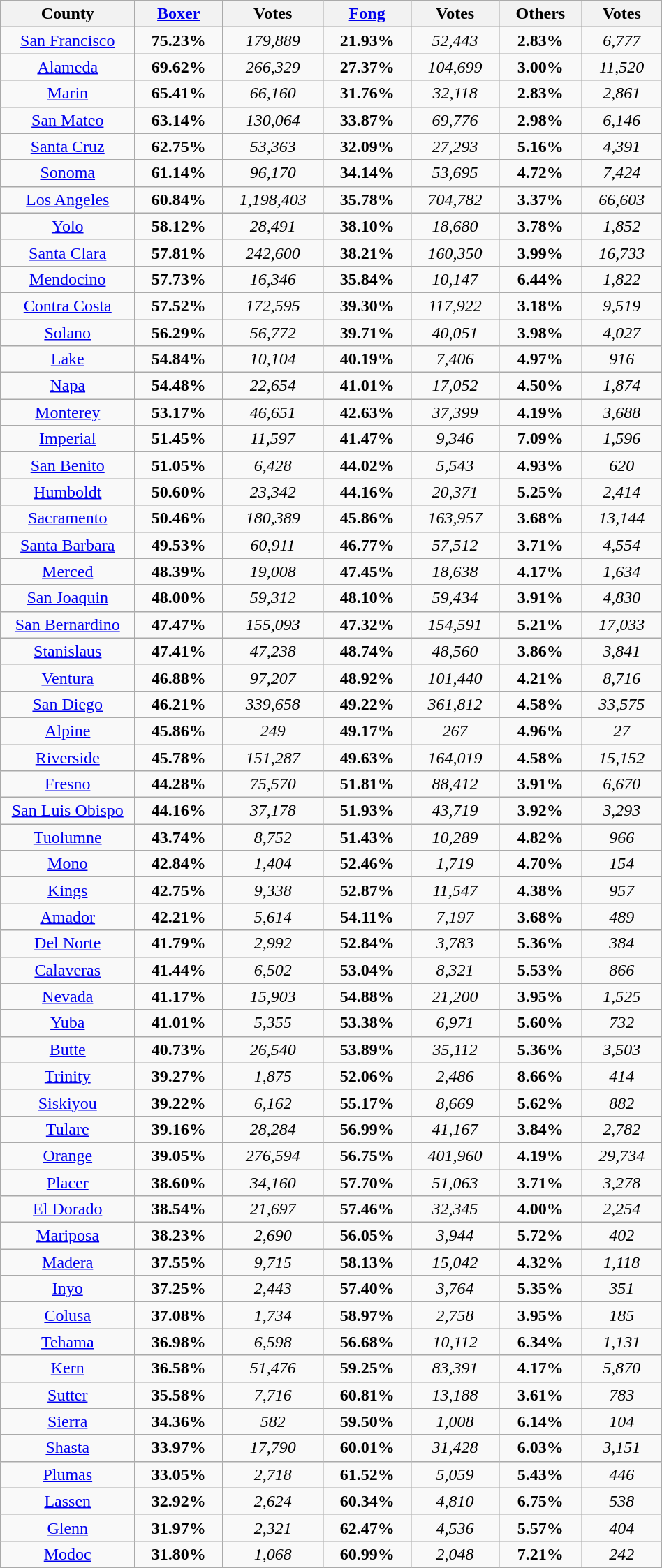<table width="50%" class="wikitable sortable">
<tr bgcolor=lightgrey>
<th width="11%">County</th>
<th width="6%"><a href='#'>Boxer</a></th>
<th width="6%">Votes</th>
<th width="6%"><a href='#'>Fong</a></th>
<th width="6%">Votes</th>
<th width="6%">Others</th>
<th width="6%">Votes</th>
</tr>
<tr>
<td align=center ><a href='#'>San Francisco</a></td>
<td align=center><strong>75.23%</strong></td>
<td align=center><em>179,889</em></td>
<td align=center><strong>21.93%</strong></td>
<td align=center><em>52,443</em></td>
<td align=center><strong>2.83%</strong></td>
<td align=center><em>6,777</em></td>
</tr>
<tr>
<td align=center ><a href='#'>Alameda</a></td>
<td align=center><strong>69.62%</strong></td>
<td align=center><em>266,329</em></td>
<td align=center><strong>27.37%</strong></td>
<td align=center><em>104,699</em></td>
<td align=center><strong>3.00%</strong></td>
<td align=center><em>11,520</em></td>
</tr>
<tr>
<td align=center ><a href='#'>Marin</a></td>
<td align=center><strong>65.41%</strong></td>
<td align=center><em>66,160</em></td>
<td align=center><strong>31.76%</strong></td>
<td align=center><em>32,118</em></td>
<td align=center><strong>2.83%</strong></td>
<td align=center><em>2,861</em></td>
</tr>
<tr>
<td align=center ><a href='#'>San Mateo</a></td>
<td align=center><strong>63.14%</strong></td>
<td align=center><em>130,064</em></td>
<td align=center><strong>33.87%</strong></td>
<td align=center><em>69,776</em></td>
<td align=center><strong>2.98%</strong></td>
<td align=center><em>6,146</em></td>
</tr>
<tr>
<td align=center ><a href='#'>Santa Cruz</a></td>
<td align=center><strong>62.75%</strong></td>
<td align=center><em>53,363</em></td>
<td align=center><strong>32.09%</strong></td>
<td align=center><em>27,293</em></td>
<td align=center><strong>5.16%</strong></td>
<td align=center><em>4,391</em></td>
</tr>
<tr>
<td align=center ><a href='#'>Sonoma</a></td>
<td align=center><strong>61.14%</strong></td>
<td align=center><em>96,170</em></td>
<td align=center><strong>34.14%</strong></td>
<td align=center><em>53,695</em></td>
<td align=center><strong>4.72%</strong></td>
<td align=center><em>7,424</em></td>
</tr>
<tr>
<td align=center ><a href='#'>Los Angeles</a></td>
<td align=center><strong>60.84%</strong></td>
<td align=center><em>1,198,403</em></td>
<td align=center><strong>35.78%</strong></td>
<td align=center><em>704,782</em></td>
<td align=center><strong>3.37%</strong></td>
<td align=center><em>66,603</em></td>
</tr>
<tr>
<td align=center ><a href='#'>Yolo</a></td>
<td align=center><strong>58.12%</strong></td>
<td align=center><em>28,491</em></td>
<td align=center><strong>38.10%</strong></td>
<td align=center><em>18,680</em></td>
<td align=center><strong>3.78%</strong></td>
<td align=center><em>1,852</em></td>
</tr>
<tr>
<td align=center ><a href='#'>Santa Clara</a></td>
<td align=center><strong>57.81%</strong></td>
<td align=center><em>242,600</em></td>
<td align=center><strong>38.21%</strong></td>
<td align=center><em>160,350</em></td>
<td align=center><strong>3.99%</strong></td>
<td align=center><em>16,733</em></td>
</tr>
<tr>
<td align=center ><a href='#'>Mendocino</a></td>
<td align=center><strong>57.73%</strong></td>
<td align=center><em>16,346</em></td>
<td align=center><strong>35.84%</strong></td>
<td align=center><em>10,147</em></td>
<td align=center><strong>6.44%</strong></td>
<td align=center><em>1,822</em></td>
</tr>
<tr>
<td align=center ><a href='#'>Contra Costa</a></td>
<td align=center><strong>57.52%</strong></td>
<td align=center><em>172,595</em></td>
<td align=center><strong>39.30%</strong></td>
<td align=center><em>117,922</em></td>
<td align=center><strong>3.18%</strong></td>
<td align=center><em>9,519</em></td>
</tr>
<tr>
<td align=center ><a href='#'>Solano</a></td>
<td align=center><strong>56.29%</strong></td>
<td align=center><em>56,772</em></td>
<td align=center><strong>39.71%</strong></td>
<td align=center><em>40,051</em></td>
<td align=center><strong>3.98%</strong></td>
<td align=center><em>4,027</em></td>
</tr>
<tr>
<td align=center ><a href='#'>Lake</a></td>
<td align=center><strong>54.84%</strong></td>
<td align=center><em>10,104</em></td>
<td align=center><strong>40.19%</strong></td>
<td align=center><em>7,406</em></td>
<td align=center><strong>4.97%</strong></td>
<td align=center><em>916</em></td>
</tr>
<tr>
<td align=center ><a href='#'>Napa</a></td>
<td align=center><strong>54.48%</strong></td>
<td align=center><em>22,654</em></td>
<td align=center><strong>41.01%</strong></td>
<td align=center><em>17,052</em></td>
<td align=center><strong>4.50%</strong></td>
<td align=center><em>1,874</em></td>
</tr>
<tr>
<td align=center ><a href='#'>Monterey</a></td>
<td align=center><strong>53.17%</strong></td>
<td align=center><em>46,651</em></td>
<td align=center><strong>42.63%</strong></td>
<td align=center><em>37,399</em></td>
<td align=center><strong>4.19%</strong></td>
<td align=center><em>3,688</em></td>
</tr>
<tr>
<td align=center ><a href='#'>Imperial</a></td>
<td align=center><strong>51.45%</strong></td>
<td align=center><em>11,597</em></td>
<td align=center><strong>41.47%</strong></td>
<td align=center><em>9,346</em></td>
<td align=center><strong>7.09%</strong></td>
<td align=center><em>1,596</em></td>
</tr>
<tr>
<td align=center ><a href='#'>San Benito</a></td>
<td align=center><strong>51.05%</strong></td>
<td align=center><em>6,428</em></td>
<td align=center><strong>44.02%</strong></td>
<td align=center><em>5,543</em></td>
<td align=center><strong>4.93%</strong></td>
<td align=center><em>620</em></td>
</tr>
<tr>
<td align=center ><a href='#'>Humboldt</a></td>
<td align=center><strong>50.60%</strong></td>
<td align=center><em>23,342</em></td>
<td align=center><strong>44.16%</strong></td>
<td align=center><em>20,371</em></td>
<td align=center><strong>5.25%</strong></td>
<td align=center><em>2,414</em></td>
</tr>
<tr>
<td align=center ><a href='#'>Sacramento</a></td>
<td align=center><strong>50.46%</strong></td>
<td align=center><em>180,389</em></td>
<td align=center><strong>45.86%</strong></td>
<td align=center><em>163,957</em></td>
<td align=center><strong>3.68%</strong></td>
<td align=center><em>13,144</em></td>
</tr>
<tr>
<td align=center ><a href='#'>Santa Barbara</a></td>
<td align=center><strong>49.53%</strong></td>
<td align=center><em>60,911</em></td>
<td align=center><strong>46.77%</strong></td>
<td align=center><em>57,512</em></td>
<td align=center><strong>3.71%</strong></td>
<td align=center><em>4,554</em></td>
</tr>
<tr>
<td align=center ><a href='#'>Merced</a></td>
<td align=center><strong>48.39%</strong></td>
<td align=center><em>19,008</em></td>
<td align=center><strong>47.45%</strong></td>
<td align=center><em>18,638</em></td>
<td align=center><strong>4.17%</strong></td>
<td align=center><em>1,634</em></td>
</tr>
<tr>
<td align=center ><a href='#'>San Joaquin</a></td>
<td align=center><strong>48.00%</strong></td>
<td align=center><em>59,312</em></td>
<td align=center><strong>48.10%</strong></td>
<td align=center><em>59,434</em></td>
<td align=center><strong>3.91%</strong></td>
<td align=center><em>4,830</em></td>
</tr>
<tr>
<td align=center ><a href='#'>San Bernardino</a></td>
<td align=center><strong>47.47%</strong></td>
<td align=center><em>155,093</em></td>
<td align=center><strong>47.32%</strong></td>
<td align=center><em>154,591</em></td>
<td align=center><strong>5.21%</strong></td>
<td align=center><em>17,033</em></td>
</tr>
<tr>
<td align=center ><a href='#'>Stanislaus</a></td>
<td align=center><strong>47.41%</strong></td>
<td align=center><em>47,238</em></td>
<td align=center><strong>48.74%</strong></td>
<td align=center><em>48,560</em></td>
<td align=center><strong>3.86%</strong></td>
<td align=center><em>3,841</em></td>
</tr>
<tr>
<td align=center ><a href='#'>Ventura</a></td>
<td align=center><strong>46.88%</strong></td>
<td align=center><em>97,207</em></td>
<td align=center><strong>48.92%</strong></td>
<td align=center><em>101,440</em></td>
<td align=center><strong>4.21%</strong></td>
<td align=center><em>8,716</em></td>
</tr>
<tr>
<td align=center ><a href='#'>San Diego</a></td>
<td align=center><strong>46.21%</strong></td>
<td align=center><em>339,658</em></td>
<td align=center><strong>49.22%</strong></td>
<td align=center><em>361,812</em></td>
<td align=center><strong>4.58%</strong></td>
<td align=center><em>33,575</em></td>
</tr>
<tr>
<td align=center ><a href='#'>Alpine</a></td>
<td align=center><strong>45.86%</strong></td>
<td align=center><em>249</em></td>
<td align=center><strong>49.17%</strong></td>
<td align=center><em>267</em></td>
<td align=center><strong>4.96%</strong></td>
<td align=center><em>27</em></td>
</tr>
<tr>
<td align=center ><a href='#'>Riverside</a></td>
<td align=center><strong>45.78%</strong></td>
<td align=center><em>151,287</em></td>
<td align=center><strong>49.63%</strong></td>
<td align=center><em>164,019</em></td>
<td align=center><strong>4.58%</strong></td>
<td align=center><em>15,152</em></td>
</tr>
<tr>
<td align=center ><a href='#'>Fresno</a></td>
<td align=center><strong>44.28%</strong></td>
<td align=center><em>75,570</em></td>
<td align=center><strong>51.81%</strong></td>
<td align=center><em>88,412</em></td>
<td align=center><strong>3.91%</strong></td>
<td align=center><em>6,670</em></td>
</tr>
<tr>
<td align=center ><a href='#'>San Luis Obispo</a></td>
<td align=center><strong>44.16%</strong></td>
<td align=center><em>37,178</em></td>
<td align=center><strong>51.93%</strong></td>
<td align=center><em>43,719</em></td>
<td align=center><strong>3.92%</strong></td>
<td align=center><em>3,293</em></td>
</tr>
<tr>
<td align=center ><a href='#'>Tuolumne</a></td>
<td align=center><strong>43.74%</strong></td>
<td align=center><em>8,752</em></td>
<td align=center><strong>51.43%</strong></td>
<td align=center><em>10,289</em></td>
<td align=center><strong>4.82%</strong></td>
<td align=center><em>966</em></td>
</tr>
<tr>
<td align=center ><a href='#'>Mono</a></td>
<td align=center><strong>42.84%</strong></td>
<td align=center><em>1,404</em></td>
<td align=center><strong>52.46%</strong></td>
<td align=center><em>1,719</em></td>
<td align=center><strong>4.70%</strong></td>
<td align=center><em>154</em></td>
</tr>
<tr>
<td align=center ><a href='#'>Kings</a></td>
<td align=center><strong>42.75%</strong></td>
<td align=center><em>9,338</em></td>
<td align=center><strong>52.87%</strong></td>
<td align=center><em>11,547</em></td>
<td align=center><strong>4.38%</strong></td>
<td align=center><em>957</em></td>
</tr>
<tr>
<td align=center ><a href='#'>Amador</a></td>
<td align=center><strong>42.21%</strong></td>
<td align=center><em>5,614</em></td>
<td align=center><strong>54.11%</strong></td>
<td align=center><em>7,197</em></td>
<td align=center><strong>3.68%</strong></td>
<td align=center><em>489</em></td>
</tr>
<tr>
<td align=center ><a href='#'>Del Norte</a></td>
<td align=center><strong>41.79%</strong></td>
<td align=center><em>2,992</em></td>
<td align=center><strong>52.84%</strong></td>
<td align=center><em>3,783</em></td>
<td align=center><strong>5.36%</strong></td>
<td align=center><em>384</em></td>
</tr>
<tr>
<td align=center ><a href='#'>Calaveras</a></td>
<td align=center><strong>41.44%</strong></td>
<td align=center><em>6,502</em></td>
<td align=center><strong>53.04%</strong></td>
<td align=center><em>8,321</em></td>
<td align=center><strong>5.53%</strong></td>
<td align=center><em>866</em></td>
</tr>
<tr>
<td align=center ><a href='#'>Nevada</a></td>
<td align=center><strong>41.17%</strong></td>
<td align=center><em>15,903</em></td>
<td align=center><strong>54.88%</strong></td>
<td align=center><em>21,200</em></td>
<td align=center><strong>3.95%</strong></td>
<td align=center><em>1,525</em></td>
</tr>
<tr>
<td align=center ><a href='#'>Yuba</a></td>
<td align=center><strong>41.01%</strong></td>
<td align=center><em>5,355</em></td>
<td align=center><strong>53.38%</strong></td>
<td align=center><em>6,971</em></td>
<td align=center><strong>5.60%</strong></td>
<td align=center><em>732</em></td>
</tr>
<tr>
<td align=center ><a href='#'>Butte</a></td>
<td align=center><strong>40.73%</strong></td>
<td align=center><em>26,540</em></td>
<td align=center><strong>53.89%</strong></td>
<td align=center><em>35,112</em></td>
<td align=center><strong>5.36%</strong></td>
<td align=center><em>3,503</em></td>
</tr>
<tr>
<td align=center ><a href='#'>Trinity</a></td>
<td align=center><strong>39.27%</strong></td>
<td align=center><em>1,875</em></td>
<td align=center><strong>52.06%</strong></td>
<td align=center><em>2,486</em></td>
<td align=center><strong>8.66%</strong></td>
<td align=center><em>414</em></td>
</tr>
<tr>
<td align=center ><a href='#'>Siskiyou</a></td>
<td align=center><strong>39.22%</strong></td>
<td align=center><em>6,162</em></td>
<td align=center><strong>55.17%</strong></td>
<td align=center><em>8,669</em></td>
<td align=center><strong>5.62%</strong></td>
<td align=center><em>882</em></td>
</tr>
<tr>
<td align=center ><a href='#'>Tulare</a></td>
<td align=center><strong>39.16%</strong></td>
<td align=center><em>28,284</em></td>
<td align=center><strong>56.99%</strong></td>
<td align=center><em>41,167</em></td>
<td align=center><strong>3.84%</strong></td>
<td align=center><em>2,782</em></td>
</tr>
<tr>
<td align=center ><a href='#'>Orange</a></td>
<td align=center><strong>39.05%</strong></td>
<td align=center><em>276,594</em></td>
<td align=center><strong>56.75%</strong></td>
<td align=center><em>401,960</em></td>
<td align=center><strong>4.19%</strong></td>
<td align=center><em>29,734</em></td>
</tr>
<tr>
<td align=center ><a href='#'>Placer</a></td>
<td align=center><strong>38.60%</strong></td>
<td align=center><em>34,160</em></td>
<td align=center><strong>57.70%</strong></td>
<td align=center><em>51,063</em></td>
<td align=center><strong>3.71%</strong></td>
<td align=center><em>3,278</em></td>
</tr>
<tr>
<td align=center ><a href='#'>El Dorado</a></td>
<td align=center><strong>38.54%</strong></td>
<td align=center><em>21,697</em></td>
<td align=center><strong>57.46%</strong></td>
<td align=center><em>32,345</em></td>
<td align=center><strong>4.00%</strong></td>
<td align=center><em>2,254</em></td>
</tr>
<tr>
<td align=center ><a href='#'>Mariposa</a></td>
<td align=center><strong>38.23%</strong></td>
<td align=center><em>2,690</em></td>
<td align=center><strong>56.05%</strong></td>
<td align=center><em>3,944</em></td>
<td align=center><strong>5.72%</strong></td>
<td align=center><em>402</em></td>
</tr>
<tr>
<td align=center ><a href='#'>Madera</a></td>
<td align=center><strong>37.55%</strong></td>
<td align=center><em>9,715</em></td>
<td align=center><strong>58.13%</strong></td>
<td align=center><em>15,042</em></td>
<td align=center><strong>4.32%</strong></td>
<td align=center><em>1,118</em></td>
</tr>
<tr>
<td align=center ><a href='#'>Inyo</a></td>
<td align=center><strong>37.25%</strong></td>
<td align=center><em>2,443</em></td>
<td align=center><strong>57.40%</strong></td>
<td align=center><em>3,764</em></td>
<td align=center><strong>5.35%</strong></td>
<td align=center><em>351</em></td>
</tr>
<tr>
<td align=center ><a href='#'>Colusa</a></td>
<td align=center><strong>37.08%</strong></td>
<td align=center><em>1,734</em></td>
<td align=center><strong>58.97%</strong></td>
<td align=center><em>2,758</em></td>
<td align=center><strong>3.95%</strong></td>
<td align=center><em>185</em></td>
</tr>
<tr>
<td align=center ><a href='#'>Tehama</a></td>
<td align=center><strong>36.98%</strong></td>
<td align=center><em>6,598</em></td>
<td align=center><strong>56.68%</strong></td>
<td align=center><em>10,112</em></td>
<td align=center><strong>6.34%</strong></td>
<td align=center><em>1,131</em></td>
</tr>
<tr>
<td align=center ><a href='#'>Kern</a></td>
<td align=center><strong>36.58%</strong></td>
<td align=center><em>51,476</em></td>
<td align=center><strong>59.25%</strong></td>
<td align=center><em>83,391</em></td>
<td align=center><strong>4.17%</strong></td>
<td align=center><em>5,870</em></td>
</tr>
<tr>
<td align=center ><a href='#'>Sutter</a></td>
<td align=center><strong>35.58%</strong></td>
<td align=center><em>7,716</em></td>
<td align=center><strong>60.81%</strong></td>
<td align=center><em>13,188</em></td>
<td align=center><strong>3.61%</strong></td>
<td align=center><em>783</em></td>
</tr>
<tr>
<td align=center ><a href='#'>Sierra</a></td>
<td align=center><strong>34.36%</strong></td>
<td align=center><em>582</em></td>
<td align=center><strong>59.50%</strong></td>
<td align=center><em>1,008</em></td>
<td align=center><strong>6.14%</strong></td>
<td align=center><em>104</em></td>
</tr>
<tr>
<td align=center ><a href='#'>Shasta</a></td>
<td align=center><strong>33.97%</strong></td>
<td align=center><em>17,790</em></td>
<td align=center><strong>60.01%</strong></td>
<td align=center><em>31,428</em></td>
<td align=center><strong>6.03%</strong></td>
<td align=center><em>3,151</em></td>
</tr>
<tr>
<td align=center ><a href='#'>Plumas</a></td>
<td align=center><strong>33.05%</strong></td>
<td align=center><em>2,718</em></td>
<td align=center><strong>61.52%</strong></td>
<td align=center><em>5,059</em></td>
<td align=center><strong>5.43%</strong></td>
<td align=center><em>446</em></td>
</tr>
<tr>
<td align=center ><a href='#'>Lassen</a></td>
<td align=center><strong>32.92%</strong></td>
<td align=center><em>2,624</em></td>
<td align=center><strong>60.34%</strong></td>
<td align=center><em>4,810</em></td>
<td align=center><strong>6.75%</strong></td>
<td align=center><em>538</em></td>
</tr>
<tr>
<td align=center ><a href='#'>Glenn</a></td>
<td align=center><strong>31.97%</strong></td>
<td align=center><em>2,321</em></td>
<td align=center><strong>62.47%</strong></td>
<td align=center><em>4,536</em></td>
<td align=center><strong>5.57%</strong></td>
<td align=center><em>404</em></td>
</tr>
<tr>
<td align=center ><a href='#'>Modoc</a></td>
<td align=center><strong>31.80%</strong></td>
<td align=center><em>1,068</em></td>
<td align=center><strong>60.99%</strong></td>
<td align=center><em>2,048</em></td>
<td align=center><strong>7.21%</strong></td>
<td align=center><em>242</em></td>
</tr>
</table>
